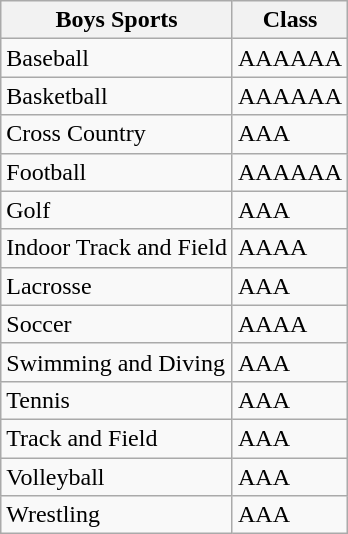<table class="wikitable">
<tr>
<th>Boys Sports</th>
<th>Class</th>
</tr>
<tr>
<td>Baseball</td>
<td>AAAAAA</td>
</tr>
<tr>
<td>Basketball</td>
<td>AAAAAA</td>
</tr>
<tr>
<td>Cross Country</td>
<td>AAA</td>
</tr>
<tr>
<td>Football</td>
<td>AAAAAA</td>
</tr>
<tr>
<td>Golf</td>
<td>AAA</td>
</tr>
<tr>
<td>Indoor Track and Field</td>
<td>AAAA</td>
</tr>
<tr>
<td>Lacrosse</td>
<td>AAA</td>
</tr>
<tr>
<td>Soccer</td>
<td>AAAA</td>
</tr>
<tr>
<td>Swimming and Diving</td>
<td>AAA</td>
</tr>
<tr>
<td>Tennis</td>
<td>AAA</td>
</tr>
<tr>
<td>Track and Field</td>
<td>AAA</td>
</tr>
<tr>
<td>Volleyball</td>
<td>AAA</td>
</tr>
<tr>
<td>Wrestling</td>
<td>AAA</td>
</tr>
</table>
